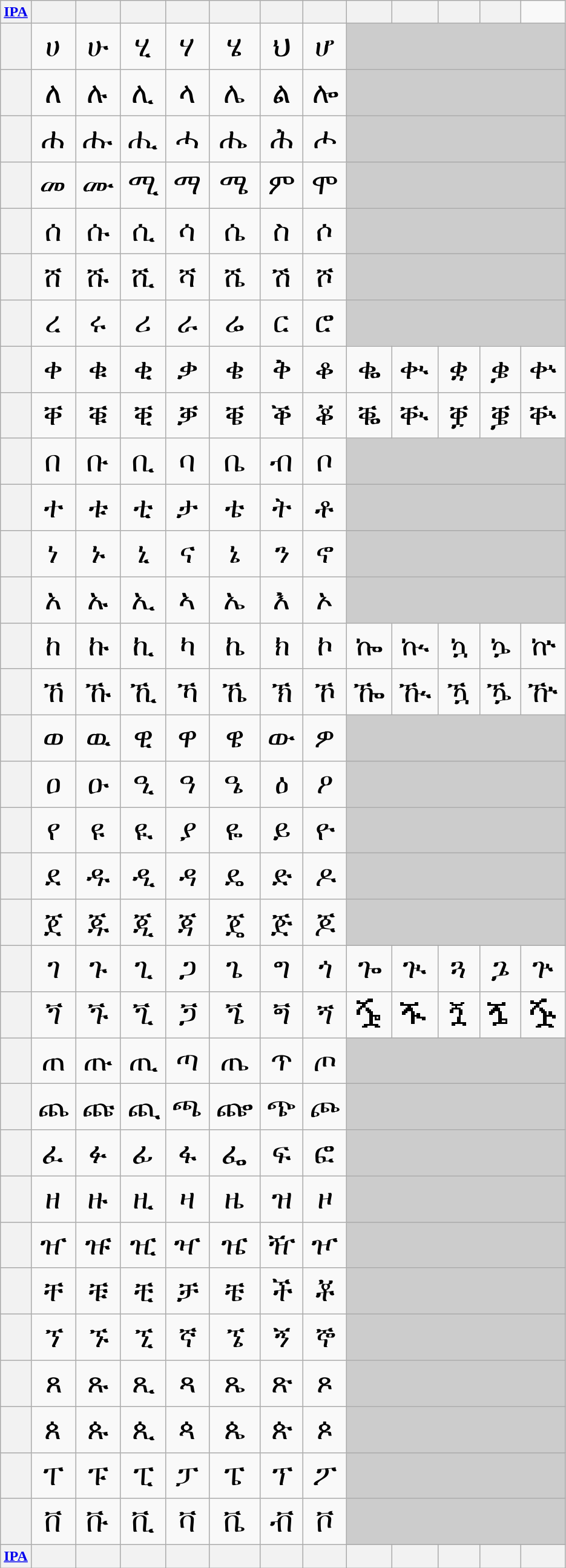<table class="wikitable" style="text-align:center">
<tr valign=top>
<th><a href='#'>IPA</a></th>
<th></th>
<th></th>
<th></th>
<th></th>
<th></th>
<th></th>
<th></th>
<th></th>
<th></th>
<th></th>
<th></th>
</tr>
<tr style="font-size:2em">
<th style="font-size:0.5em"></th>
<td>ሀ</td>
<td>ሁ</td>
<td>ሂ</td>
<td>ሃ</td>
<td>ሄ</td>
<td>ህ</td>
<td>ሆ</td>
<td colspan="6" style="background:#cccccc"> </td>
</tr>
<tr style="font-size:2em">
<th style="font-size:0.5em"></th>
<td>ለ</td>
<td>ሉ</td>
<td>ሊ</td>
<td>ላ</td>
<td>ሌ</td>
<td>ል</td>
<td>ሎ</td>
<td colspan="6" style="background:#cccccc"> </td>
</tr>
<tr style="font-size:2em">
<th style="font-size:0.5em"></th>
<td>ሐ</td>
<td>ሑ</td>
<td>ሒ</td>
<td>ሓ</td>
<td>ሔ</td>
<td>ሕ</td>
<td>ሖ</td>
<td colspan="6" style="background:#cccccc"> </td>
</tr>
<tr style="font-size:2em">
<th style="font-size:0.5em"></th>
<td>መ</td>
<td>ሙ</td>
<td>ሚ</td>
<td>ማ</td>
<td>ሜ</td>
<td>ም</td>
<td>ሞ</td>
<td colspan="6" style="background:#cccccc"> </td>
</tr>
<tr style="font-size:2em">
<th style="font-size:0.5em"></th>
<td>ሰ</td>
<td>ሱ</td>
<td>ሲ</td>
<td>ሳ</td>
<td>ሴ</td>
<td>ስ</td>
<td>ሶ</td>
<td colspan="6" style="background:#cccccc"> </td>
</tr>
<tr style="font-size:2em">
<th style="font-size:0.5em"></th>
<td>ሸ</td>
<td>ሹ</td>
<td>ሺ</td>
<td>ሻ</td>
<td>ሼ</td>
<td>ሽ</td>
<td>ሾ</td>
<td colspan="6" style="background:#cccccc"> </td>
</tr>
<tr style="font-size:2em">
<th style="font-size:0.5em"></th>
<td>ረ</td>
<td>ሩ</td>
<td>ሪ</td>
<td>ራ</td>
<td>ሬ</td>
<td>ር</td>
<td>ሮ</td>
<td colspan="6" style="background:#cccccc"> </td>
</tr>
<tr style="font-size:2em">
<th style="font-size:0.5em"></th>
<td>ቀ</td>
<td>ቁ</td>
<td>ቂ</td>
<td>ቃ</td>
<td>ቄ</td>
<td>ቅ</td>
<td>ቆ</td>
<td>ቈ</td>
<td>ቊ</td>
<td>ቋ</td>
<td>ቌ</td>
<td>ቍ</td>
</tr>
<tr style="font-size:2em">
<th style="font-size:0.5em"></th>
<td>ቐ</td>
<td>ቑ</td>
<td>ቒ</td>
<td>ቓ</td>
<td>ቔ</td>
<td>ቕ</td>
<td>ቖ</td>
<td>ቘ</td>
<td>ቚ</td>
<td>ቛ</td>
<td>ቜ</td>
<td>ቝ</td>
</tr>
<tr style="font-size:2em">
<th style="font-size:0.5em"></th>
<td>በ</td>
<td>ቡ</td>
<td>ቢ</td>
<td>ባ</td>
<td>ቤ</td>
<td>ብ</td>
<td>ቦ</td>
<td colspan="6" style="background:#cccccc"> </td>
</tr>
<tr style="font-size:2em">
<th style="font-size:0.5em"></th>
<td>ተ</td>
<td>ቱ</td>
<td>ቲ</td>
<td>ታ</td>
<td>ቴ</td>
<td>ት</td>
<td>ቶ</td>
<td colspan="6" style="background:#cccccc"> </td>
</tr>
<tr style="font-size:2em">
<th style="font-size:0.5em"></th>
<td>ነ</td>
<td>ኑ</td>
<td>ኒ</td>
<td>ና</td>
<td>ኔ</td>
<td>ን</td>
<td>ኖ</td>
<td colspan="6" style="background:#cccccc"> </td>
</tr>
<tr style="font-size:2em">
<th style="font-size:0.5em"></th>
<td>አ</td>
<td>ኡ</td>
<td>ኢ</td>
<td>ኣ</td>
<td>ኤ</td>
<td>እ</td>
<td>ኦ</td>
<td colspan="6" style="background:#cccccc"> </td>
</tr>
<tr style="font-size:2em">
<th style="font-size:0.5em"></th>
<td>ከ</td>
<td>ኩ</td>
<td>ኪ</td>
<td>ካ</td>
<td>ኬ</td>
<td>ክ</td>
<td>ኮ</td>
<td>ኰ</td>
<td>ኲ</td>
<td>ኳ</td>
<td>ኴ</td>
<td>ኵ</td>
</tr>
<tr style="font-size:2em">
<th style="font-size:0.5em"></th>
<td>ኸ</td>
<td>ኹ</td>
<td>ኺ</td>
<td>ኻ</td>
<td>ኼ</td>
<td>ኽ</td>
<td>ኾ</td>
<td>ዀ</td>
<td>ዂ</td>
<td>ዃ</td>
<td>ዄ</td>
<td>ዅ</td>
</tr>
<tr style="font-size:2em">
<th style="font-size:0.5em"></th>
<td>ወ</td>
<td>ዉ</td>
<td>ዊ</td>
<td>ዋ</td>
<td>ዌ</td>
<td>ው</td>
<td>ዎ</td>
<td colspan="6" style="background:#cccccc"> </td>
</tr>
<tr style="font-size:2em">
<th style="font-size:0.5em"></th>
<td>ዐ</td>
<td>ዑ</td>
<td>ዒ</td>
<td>ዓ</td>
<td>ዔ</td>
<td>ዕ</td>
<td>ዖ</td>
<td colspan="6" style="background:#cccccc"> </td>
</tr>
<tr style="font-size:2em">
<th style="font-size:0.5em"></th>
<td>የ</td>
<td>ዩ</td>
<td>ዪ</td>
<td>ያ</td>
<td>ዬ</td>
<td>ይ</td>
<td>ዮ</td>
<td colspan="6" style="background:#cccccc"> </td>
</tr>
<tr style="font-size:2em">
<th style="font-size:0.5em"></th>
<td>ደ</td>
<td>ዱ</td>
<td>ዲ</td>
<td>ዳ</td>
<td>ዴ</td>
<td>ድ</td>
<td>ዶ</td>
<td colspan="6" style="background:#cccccc"> </td>
</tr>
<tr style="font-size:2em">
<th style="font-size:0.5em"></th>
<td>ጀ</td>
<td>ጁ</td>
<td>ጂ</td>
<td>ጃ</td>
<td>ጄ</td>
<td>ጅ</td>
<td>ጆ</td>
<td colspan="6" style="background:#cccccc"> </td>
</tr>
<tr style="font-size:2em">
<th style="font-size:0.5em"></th>
<td>ገ</td>
<td>ጉ</td>
<td>ጊ</td>
<td>ጋ</td>
<td>ጌ</td>
<td>ግ</td>
<td>ጎ</td>
<td>ጐ</td>
<td>ጒ</td>
<td>ጓ</td>
<td>ጔ</td>
<td>ጕ</td>
</tr>
<tr style="font-size:2em">
<th style="font-size:0.5em"></th>
<td>ጘ</td>
<td>ጙ</td>
<td>ጚ</td>
<td>ጛ</td>
<td>ጜ</td>
<td>ጝ</td>
<td>ጞ</td>
<td>ⶓ</td>
<td>ⶔ</td>
<td>ጟ</td>
<td>ⶕ</td>
<td>ⶖ</td>
</tr>
<tr style="font-size:2em">
<th style="font-size:0.5em"></th>
<td>ጠ</td>
<td>ጡ</td>
<td>ጢ</td>
<td>ጣ</td>
<td>ጤ</td>
<td>ጥ</td>
<td>ጦ</td>
<td colspan="6" style="background:#cccccc"> </td>
</tr>
<tr style="font-size:2em">
<th style="font-size:0.5em"></th>
<td>ጨ</td>
<td>ጩ</td>
<td>ጪ</td>
<td>ጫ</td>
<td>ጬ</td>
<td>ጭ</td>
<td>ጮ</td>
<td colspan="6" style="background:#cccccc"> </td>
</tr>
<tr style="font-size:2em">
<th style="font-size:0.5em"></th>
<td>ፈ</td>
<td>ፉ</td>
<td>ፊ</td>
<td>ፋ</td>
<td>ፌ</td>
<td>ፍ</td>
<td>ፎ</td>
<td colspan="6" style="background:#cccccc"> </td>
</tr>
<tr style="font-size:2em">
<th style="font-size:0.5em"></th>
<td>ዘ</td>
<td>ዙ</td>
<td>ዚ</td>
<td>ዛ</td>
<td>ዜ</td>
<td>ዝ</td>
<td>ዞ</td>
<td colspan="6" style="background:#cccccc"> </td>
</tr>
<tr style="font-size:2em">
<th style="font-size:0.5em"></th>
<td>ዠ</td>
<td>ዡ</td>
<td>ዢ</td>
<td>ዣ</td>
<td>ዤ</td>
<td>ዥ</td>
<td>ዦ</td>
<td colspan="6" style="background:#cccccc"> </td>
</tr>
<tr style="font-size:2em">
<th style="font-size:0.5em"></th>
<td>ቸ</td>
<td>ቹ</td>
<td>ቺ</td>
<td>ቻ</td>
<td>ቼ</td>
<td>ች</td>
<td>ቾ</td>
<td colspan="6" style="background:#cccccc"> </td>
</tr>
<tr style="font-size:2em">
<th style="font-size:0.5em"></th>
<td>ኘ</td>
<td>ኙ</td>
<td>ኚ</td>
<td>ኛ</td>
<td>ኜ</td>
<td>ኝ</td>
<td>ኞ</td>
<td colspan="6" style="background:#cccccc"> </td>
</tr>
<tr style="font-size:2em">
<th style="font-size:0.5em"></th>
<td>ጸ</td>
<td>ጹ</td>
<td>ጺ</td>
<td>ጻ</td>
<td>ጼ</td>
<td>ጽ</td>
<td>ጾ</td>
<td colspan="6" style="background:#cccccc"> </td>
</tr>
<tr style="font-size:2em">
<th style="font-size:0.5em"></th>
<td>ጰ</td>
<td>ጱ</td>
<td>ጲ</td>
<td>ጳ</td>
<td>ጴ</td>
<td>ጵ</td>
<td>ጶ</td>
<td colspan="6" style="background:#cccccc"> </td>
</tr>
<tr style="font-size:2em">
<th style="font-size:0.5em"></th>
<td>ፐ</td>
<td>ፑ</td>
<td>ፒ</td>
<td>ፓ</td>
<td>ፔ</td>
<td>ፕ</td>
<td>ፖ</td>
<td colspan="6" style="background:#cccccc"> </td>
</tr>
<tr style="font-size:2em">
<th style="font-size:0.5em"></th>
<td>ቨ</td>
<td>ቩ</td>
<td>ቪ</td>
<td>ቫ</td>
<td>ቬ</td>
<td>ቭ</td>
<td>ቮ</td>
<td colspan="6" style="background:#cccccc"> </td>
</tr>
<tr>
<th><a href='#'>IPA</a></th>
<th></th>
<th></th>
<th></th>
<th></th>
<th></th>
<th></th>
<th></th>
<th></th>
<th></th>
<th></th>
<th></th>
<th></th>
</tr>
</table>
